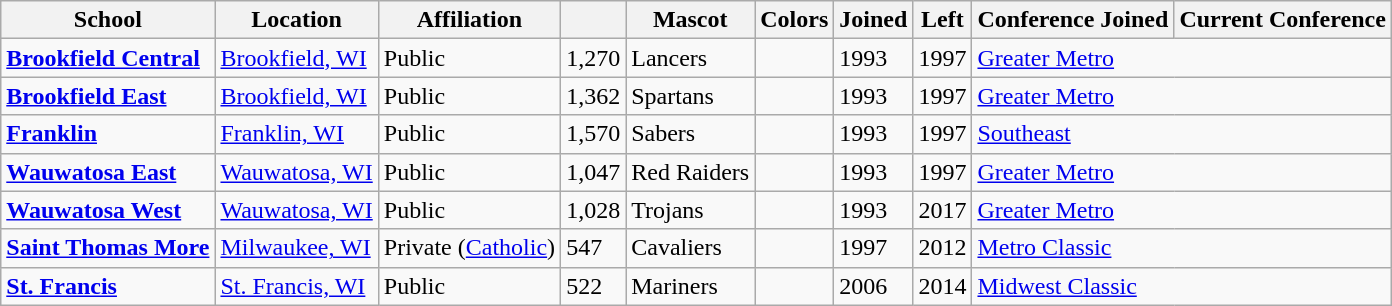<table class="wikitable sortable">
<tr>
<th>School</th>
<th>Location</th>
<th>Affiliation</th>
<th></th>
<th>Mascot</th>
<th>Colors</th>
<th>Joined</th>
<th>Left</th>
<th>Conference Joined</th>
<th>Current Conference</th>
</tr>
<tr>
<td><a href='#'><strong>Brookfield Central</strong></a></td>
<td><a href='#'>Brookfield, WI</a></td>
<td>Public</td>
<td>1,270</td>
<td>Lancers</td>
<td> </td>
<td>1993</td>
<td>1997</td>
<td colspan="2"><a href='#'>Greater Metro</a></td>
</tr>
<tr>
<td><a href='#'><strong>Brookfield East</strong></a></td>
<td><a href='#'>Brookfield, WI</a></td>
<td>Public</td>
<td>1,362</td>
<td>Spartans</td>
<td> </td>
<td>1993</td>
<td>1997</td>
<td colspan="2"><a href='#'>Greater Metro</a></td>
</tr>
<tr>
<td><a href='#'><strong>Franklin</strong></a></td>
<td><a href='#'>Franklin, WI</a></td>
<td>Public</td>
<td>1,570</td>
<td>Sabers</td>
<td> </td>
<td>1993</td>
<td>1997</td>
<td colspan="2"><a href='#'>Southeast</a></td>
</tr>
<tr>
<td><a href='#'><strong>Wauwatosa East</strong></a></td>
<td><a href='#'>Wauwatosa, WI</a></td>
<td>Public</td>
<td>1,047</td>
<td>Red Raiders</td>
<td> </td>
<td>1993</td>
<td>1997</td>
<td colspan="2"><a href='#'>Greater Metro</a></td>
</tr>
<tr>
<td><a href='#'><strong>Wauwatosa West</strong></a></td>
<td><a href='#'>Wauwatosa, WI</a></td>
<td>Public</td>
<td>1,028</td>
<td>Trojans</td>
<td> </td>
<td>1993</td>
<td>2017</td>
<td colspan="2"><a href='#'>Greater Metro</a></td>
</tr>
<tr>
<td><a href='#'><strong>Saint Thomas More</strong></a></td>
<td><a href='#'>Milwaukee, WI</a></td>
<td>Private (<a href='#'>Catholic</a>)</td>
<td>547</td>
<td>Cavaliers</td>
<td> </td>
<td>1997</td>
<td>2012</td>
<td colspan="2"><a href='#'>Metro Classic</a></td>
</tr>
<tr>
<td><a href='#'><strong>St. Francis</strong></a></td>
<td><a href='#'>St. Francis, WI</a></td>
<td>Public</td>
<td>522</td>
<td>Mariners</td>
<td> </td>
<td>2006</td>
<td>2014</td>
<td colspan="2"><a href='#'>Midwest Classic</a></td>
</tr>
</table>
